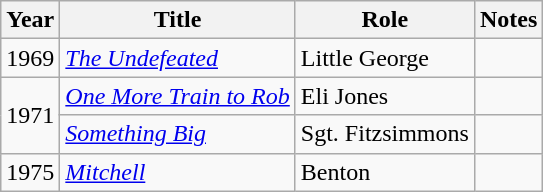<table class="wikitable sortable">
<tr>
<th>Year</th>
<th>Title</th>
<th>Role</th>
<th>Notes</th>
</tr>
<tr>
<td>1969</td>
<td><em><a href='#'>The Undefeated</a></em></td>
<td>Little George</td>
<td></td>
</tr>
<tr>
<td rowspan="2">1971</td>
<td><em><a href='#'>One More Train to Rob</a></em></td>
<td>Eli Jones</td>
<td></td>
</tr>
<tr>
<td><em><a href='#'>Something Big</a></em></td>
<td>Sgt. Fitzsimmons</td>
<td></td>
</tr>
<tr>
<td>1975</td>
<td><em><a href='#'>Mitchell</a></em></td>
<td>Benton</td>
<td></td>
</tr>
</table>
